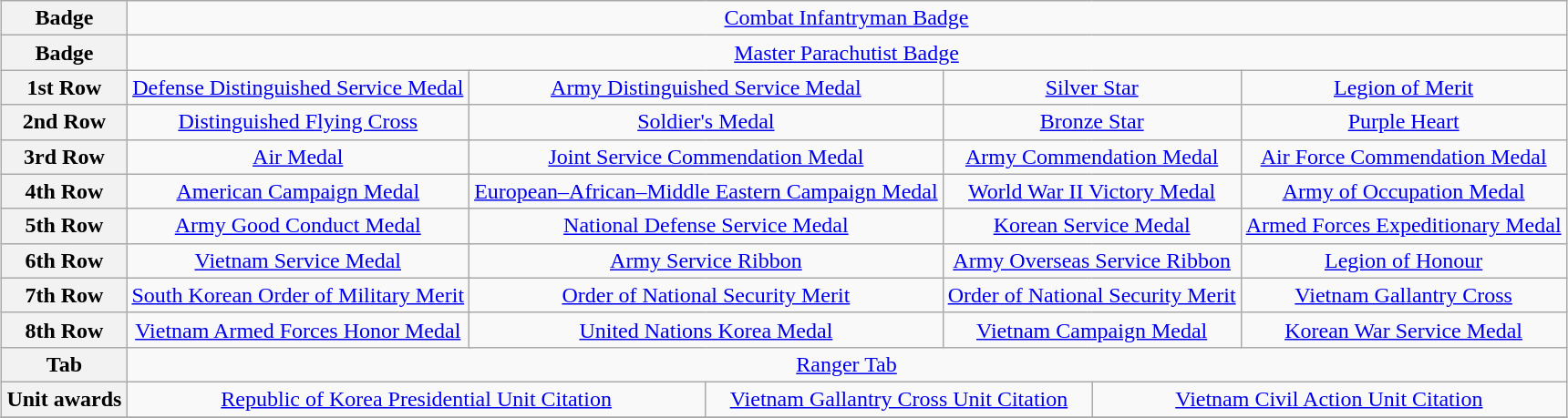<table class="wikitable" style="margin:1em auto; text-align:center;">
<tr>
<th>Badge</th>
<td colspan="12"><a href='#'>Combat Infantryman Badge</a> <br></td>
</tr>
<tr>
<th>Badge</th>
<td colspan="12"><a href='#'>Master Parachutist Badge</a> <br></td>
</tr>
<tr>
<th>1st Row</th>
<td colspan="3"><a href='#'>Defense Distinguished Service Medal</a></td>
<td colspan="3"><a href='#'>Army Distinguished Service Medal</a></td>
<td colspan="3"><a href='#'>Silver Star</a> <br></td>
<td colspan="3"><a href='#'>Legion of Merit</a> <br></td>
</tr>
<tr>
<th>2nd Row</th>
<td colspan="3"><a href='#'>Distinguished Flying Cross</a></td>
<td colspan="3"><a href='#'>Soldier's Medal</a></td>
<td colspan="3"><a href='#'>Bronze Star</a> <br></td>
<td colspan="3"><a href='#'>Purple Heart</a></td>
</tr>
<tr>
<th>3rd Row</th>
<td colspan="3"><a href='#'>Air Medal</a> <br></td>
<td colspan="3"><a href='#'>Joint Service Commendation Medal</a> <br></td>
<td colspan="3"><a href='#'>Army Commendation Medal</a> <br></td>
<td colspan="3"><a href='#'>Air Force Commendation Medal</a></td>
</tr>
<tr>
<th>4th Row</th>
<td colspan="3"><a href='#'>American Campaign Medal</a></td>
<td colspan="3"><a href='#'>European–African–Middle Eastern Campaign Medal</a> <br></td>
<td colspan="3"><a href='#'>World War II Victory Medal</a></td>
<td colspan="3"><a href='#'>Army of Occupation Medal</a></td>
</tr>
<tr>
<th>5th Row</th>
<td colspan="3"><a href='#'>Army Good Conduct Medal</a></td>
<td colspan="3"><a href='#'>National Defense Service Medal</a> <br></td>
<td colspan="3"><a href='#'>Korean Service Medal</a> <br></td>
<td colspan="3"><a href='#'>Armed Forces Expeditionary Medal</a></td>
</tr>
<tr>
<th>6th Row</th>
<td colspan="3"><a href='#'>Vietnam Service Medal</a> <br></td>
<td colspan="3"><a href='#'>Army Service Ribbon</a></td>
<td colspan="3"><a href='#'>Army Overseas Service Ribbon</a></td>
<td colspan="3"><a href='#'>Legion of Honour</a> <br></td>
</tr>
<tr>
<th>7th Row</th>
<td colspan="3"><a href='#'>South Korean Order of Military Merit</a> <br></td>
<td colspan="3"><a href='#'>Order of National Security Merit</a> <br></td>
<td colspan="3"><a href='#'>Order of National Security Merit</a> <br></td>
<td colspan="3"><a href='#'>Vietnam Gallantry Cross</a> <br></td>
</tr>
<tr>
<th>8th Row</th>
<td colspan="3"><a href='#'>Vietnam Armed Forces Honor Medal</a> <br></td>
<td colspan="3"><a href='#'>United Nations Korea Medal</a></td>
<td colspan="3"><a href='#'>Vietnam Campaign Medal</a> <br></td>
<td colspan="3"><a href='#'>Korean War Service Medal</a></td>
</tr>
<tr>
<th>Tab</th>
<td colspan="12"><a href='#'>Ranger Tab</a></td>
</tr>
<tr>
<th>Unit awards</th>
<td colspan="4"><a href='#'>Republic of Korea Presidential Unit Citation</a></td>
<td colspan="4"><a href='#'>Vietnam Gallantry Cross Unit Citation</a> <br></td>
<td colspan="4"><a href='#'>Vietnam Civil Action Unit Citation</a> <br></td>
</tr>
<tr>
</tr>
</table>
